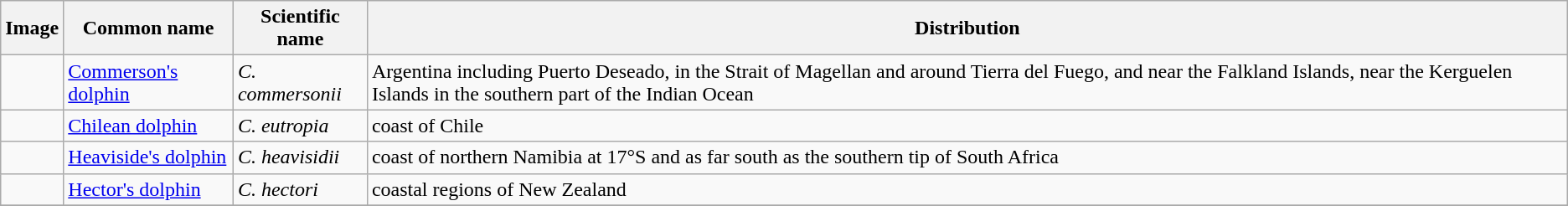<table class="wikitable">
<tr>
<th>Image</th>
<th>Common name</th>
<th>Scientific name</th>
<th>Distribution</th>
</tr>
<tr>
<td></td>
<td><a href='#'>Commerson's dolphin</a></td>
<td><em>C. commersonii</em></td>
<td>Argentina including Puerto Deseado, in the Strait of Magellan and around Tierra del Fuego, and near the Falkland Islands, near the Kerguelen Islands in the southern part of the Indian Ocean</td>
</tr>
<tr>
<td></td>
<td><a href='#'>Chilean dolphin</a></td>
<td><em>C. eutropia</em></td>
<td>coast of Chile</td>
</tr>
<tr>
<td></td>
<td><a href='#'>Heaviside's dolphin</a></td>
<td><em>C. heavisidii</em></td>
<td>coast of northern Namibia at 17°S and as far south as the southern tip of South Africa</td>
</tr>
<tr>
<td></td>
<td><a href='#'>Hector's dolphin</a></td>
<td><em>C. hectori</em></td>
<td>coastal regions of New Zealand</td>
</tr>
<tr>
</tr>
</table>
